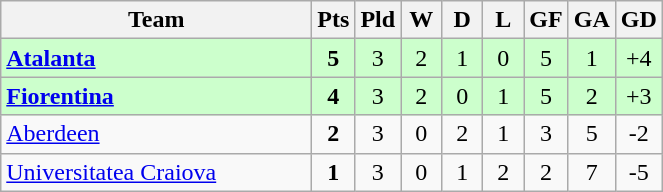<table class="wikitable" style="text-align:center;">
<tr>
<th width=200>Team</th>
<th width=20>Pts</th>
<th width=20>Pld</th>
<th width=20>W</th>
<th width=20>D</th>
<th width=20>L</th>
<th width=20>GF</th>
<th width=20>GA</th>
<th width=20>GD</th>
</tr>
<tr style="background:#ccffcc">
<td style="text-align:left"><strong> <a href='#'>Atalanta</a></strong></td>
<td><strong>5</strong></td>
<td>3</td>
<td>2</td>
<td>1</td>
<td>0</td>
<td>5</td>
<td>1</td>
<td>+4</td>
</tr>
<tr style="background:#ccffcc">
<td style="text-align:left"><strong> <a href='#'>Fiorentina</a></strong></td>
<td><strong>4</strong></td>
<td>3</td>
<td>2</td>
<td>0</td>
<td>1</td>
<td>5</td>
<td>2</td>
<td>+3</td>
</tr>
<tr>
<td style="text-align:left"> <a href='#'>Aberdeen</a></td>
<td><strong>2</strong></td>
<td>3</td>
<td>0</td>
<td>2</td>
<td>1</td>
<td>3</td>
<td>5</td>
<td>-2</td>
</tr>
<tr>
<td style="text-align:left"> <a href='#'>Universitatea Craiova</a></td>
<td><strong>1</strong></td>
<td>3</td>
<td>0</td>
<td>1</td>
<td>2</td>
<td>2</td>
<td>7</td>
<td>-5</td>
</tr>
</table>
